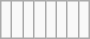<table class="wikitable">
<tr>
<td><br></td>
<td><br></td>
<td><br></td>
<td><br></td>
<td><br></td>
<td><br></td>
<td><br></td>
<td><br></td>
</tr>
</table>
